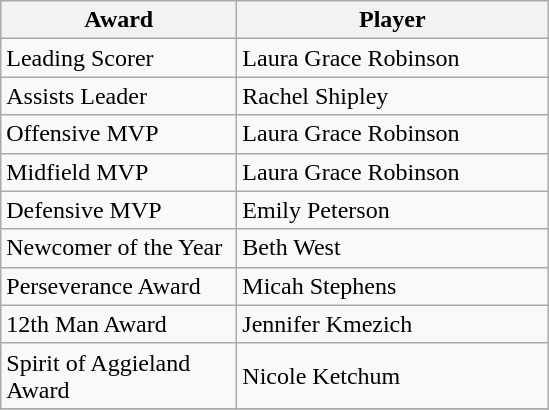<table class="wikitable">
<tr>
<th scope="col" width="150">Award</th>
<th scope="col" width="200">Player</th>
</tr>
<tr>
<td>Leading Scorer</td>
<td>Laura Grace Robinson</td>
</tr>
<tr>
<td>Assists Leader</td>
<td>Rachel Shipley</td>
</tr>
<tr>
<td>Offensive MVP</td>
<td>Laura Grace Robinson</td>
</tr>
<tr>
<td>Midfield MVP</td>
<td>Laura Grace Robinson</td>
</tr>
<tr>
<td>Defensive MVP</td>
<td>Emily Peterson</td>
</tr>
<tr>
<td>Newcomer of the Year</td>
<td>Beth West</td>
</tr>
<tr>
<td>Perseverance Award</td>
<td>Micah Stephens</td>
</tr>
<tr>
<td>12th Man Award</td>
<td>Jennifer Kmezich</td>
</tr>
<tr>
<td>Spirit of Aggieland Award</td>
<td>Nicole Ketchum</td>
</tr>
<tr>
</tr>
</table>
